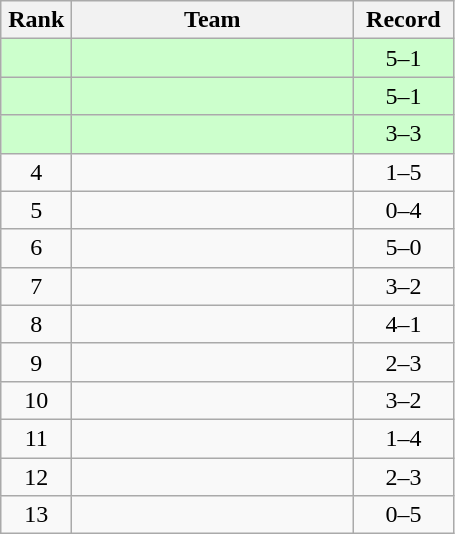<table class="wikitable" style="text-align: center;">
<tr>
<th width=40>Rank</th>
<th width=180>Team</th>
<th width=60>Record</th>
</tr>
<tr bgcolor="#ccffcc">
<td></td>
<td align=left></td>
<td>5–1</td>
</tr>
<tr bgcolor="#ccffcc">
<td></td>
<td align=left></td>
<td>5–1</td>
</tr>
<tr bgcolor="#ccffcc">
<td></td>
<td align=left></td>
<td>3–3</td>
</tr>
<tr>
<td>4</td>
<td align=left></td>
<td>1–5</td>
</tr>
<tr>
<td>5</td>
<td align=left></td>
<td>0–4</td>
</tr>
<tr>
<td>6</td>
<td align=left></td>
<td>5–0</td>
</tr>
<tr>
<td>7</td>
<td align=left></td>
<td>3–2</td>
</tr>
<tr>
<td>8</td>
<td align=left></td>
<td>4–1</td>
</tr>
<tr>
<td>9</td>
<td align=left></td>
<td>2–3</td>
</tr>
<tr>
<td>10</td>
<td align=left></td>
<td>3–2</td>
</tr>
<tr>
<td>11</td>
<td align=left></td>
<td>1–4</td>
</tr>
<tr>
<td>12</td>
<td align=left></td>
<td>2–3</td>
</tr>
<tr>
<td>13</td>
<td align=left></td>
<td>0–5</td>
</tr>
</table>
